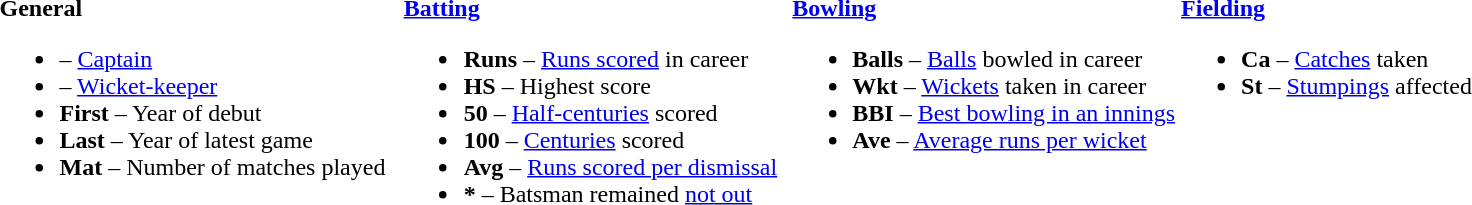<table>
<tr>
<td valign="top" style="width:26%"><br><strong>General</strong><ul><li> – <a href='#'>Captain</a></li><li> – <a href='#'>Wicket-keeper</a></li><li><strong>First</strong> – Year of debut</li><li><strong>Last</strong> – Year of latest game</li><li><strong>Mat</strong> – Number of matches played</li></ul></td>
<td valign="top" style="width:25%"><br><strong><a href='#'>Batting</a></strong><ul><li><strong>Runs</strong> – <a href='#'>Runs scored</a> in career</li><li><strong>HS</strong> – Highest score</li><li><strong>50</strong> – <a href='#'>Half-centuries</a> scored</li><li><strong>100</strong> – <a href='#'>Centuries</a> scored</li><li><strong>Avg</strong> – <a href='#'>Runs scored per dismissal</a></li><li><strong>*</strong> – Batsman remained <a href='#'>not out</a></li></ul></td>
<td valign="top" style="width:25%"><br><strong><a href='#'>Bowling</a></strong><ul><li><strong>Balls</strong> – <a href='#'>Balls</a> bowled in career</li><li><strong>Wkt</strong> – <a href='#'>Wickets</a> taken in career</li><li><strong>BBI</strong> – <a href='#'>Best bowling in an innings</a></li><li><strong>Ave</strong> – <a href='#'>Average runs per wicket</a></li></ul></td>
<td valign="top" style="width:24%"><br><strong><a href='#'>Fielding</a></strong><ul><li><strong>Ca</strong> – <a href='#'>Catches</a> taken</li><li><strong>St</strong> – <a href='#'>Stumpings</a> affected</li></ul></td>
</tr>
</table>
